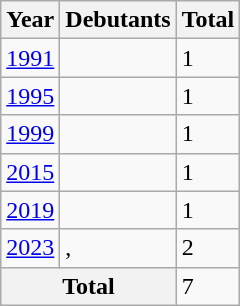<table class="wikitable" style>
<tr>
<th>Year</th>
<th>Debutants</th>
<th>Total</th>
</tr>
<tr>
<td><a href='#'>1991</a></td>
<td></td>
<td>1</td>
</tr>
<tr>
<td><a href='#'>1995</a></td>
<td></td>
<td>1</td>
</tr>
<tr>
<td><a href='#'>1999</a></td>
<td></td>
<td>1</td>
</tr>
<tr>
<td><a href='#'>2015</a></td>
<td></td>
<td>1</td>
</tr>
<tr>
<td><a href='#'>2019</a></td>
<td></td>
<td>1</td>
</tr>
<tr>
<td><a href='#'>2023</a></td>
<td>, </td>
<td>2</td>
</tr>
<tr>
<th colspan=2>Total</th>
<td>7</td>
</tr>
</table>
